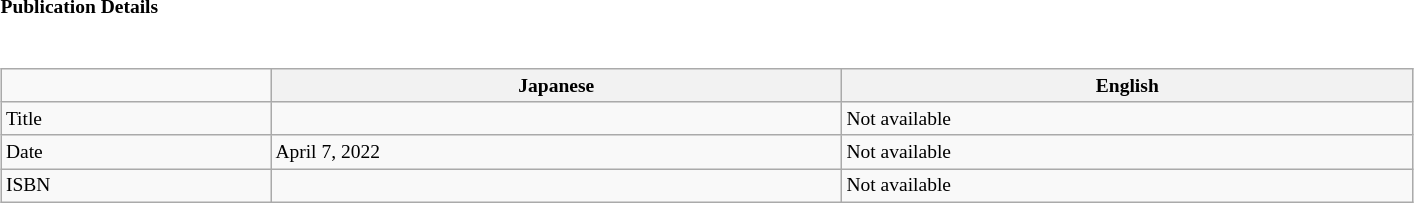<table class="collapsible collapsed" border="0" style="width:75%; font-size:small;">
<tr>
<th style="width:20em; text-align:left">Publication Details</th>
<th></th>
</tr>
<tr>
<td colspan="2"><br><table class="wikitable" style="width:100%; font-size:small;  margin-right:-1em;">
<tr>
<td></td>
<th>Japanese</th>
<th>English</th>
</tr>
<tr>
<td>Title</td>
<td> </td>
<td> Not available</td>
</tr>
<tr>
<td>Date</td>
<td> April 7, 2022</td>
<td> Not available</td>
</tr>
<tr>
<td>ISBN</td>
<td> </td>
<td> Not available</td>
</tr>
</table>
</td>
</tr>
</table>
